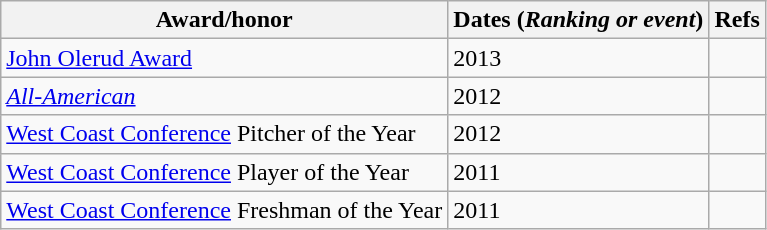<table class="wikitable" margin: 5px; text-align: center;>
<tr>
<th>Award/honor</th>
<th>Dates (<em>Ranking or event</em>)</th>
<th>Refs</th>
</tr>
<tr>
<td><a href='#'>John Olerud Award</a></td>
<td>2013</td>
<td></td>
</tr>
<tr>
<td><em><a href='#'>All-American</a></em></td>
<td>2012</td>
<td></td>
</tr>
<tr>
<td><a href='#'>West Coast Conference</a> Pitcher of the Year</td>
<td>2012</td>
<td></td>
</tr>
<tr>
<td><a href='#'>West Coast Conference</a> Player of the Year</td>
<td>2011</td>
<td></td>
</tr>
<tr>
<td><a href='#'>West Coast Conference</a> Freshman of the Year</td>
<td>2011</td>
<td></td>
</tr>
</table>
